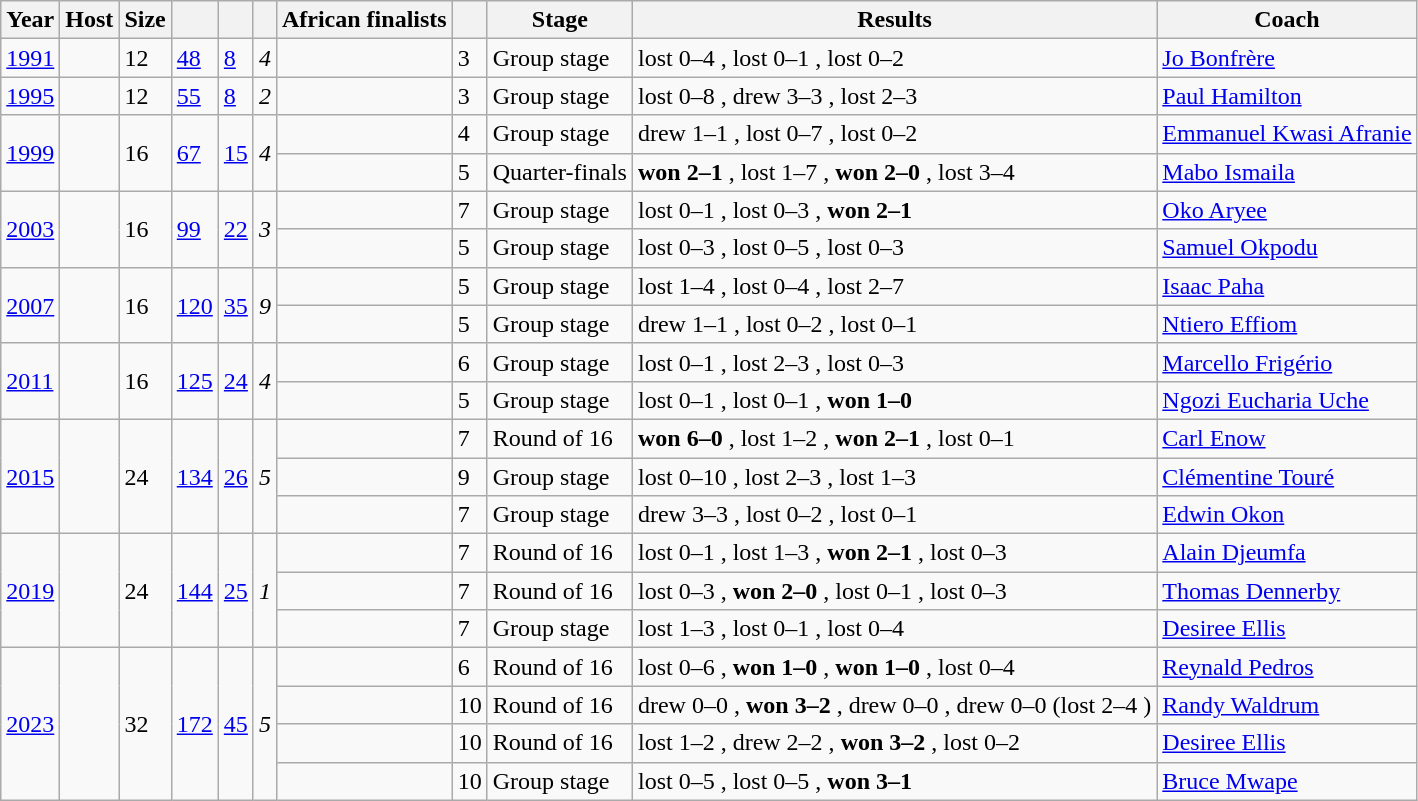<table class="wikitable sortable"px solid black" cellpadding="2">
<tr>
<th>Year</th>
<th>Host</th>
<th>Size</th>
<th></th>
<th></th>
<th></th>
<th>African finalists</th>
<th></th>
<th>Stage</th>
<th>Results</th>
<th>Coach</th>
</tr>
<tr>
<td><a href='#'>1991</a></td>
<td><strong></strong></td>
<td>12</td>
<td><a href='#'>48</a></td>
<td><a href='#'>8</a></td>
<td><em>4</em></td>
<td></td>
<td>3</td>
<td>Group stage</td>
<td>lost 0–4 , lost 0–1 , lost 0–2 </td>
<td> <a href='#'>Jo Bonfrère</a></td>
</tr>
<tr>
<td><a href='#'>1995</a></td>
<td><strong></strong></td>
<td>12</td>
<td><a href='#'>55</a></td>
<td><a href='#'>8</a></td>
<td><em>2</em></td>
<td></td>
<td>3</td>
<td>Group stage</td>
<td>lost 0–8 , drew 3–3 , lost 2–3 </td>
<td> <a href='#'>Paul Hamilton</a></td>
</tr>
<tr>
<td rowspan=2><a href='#'>1999</a></td>
<td rowspan=2><strong></strong></td>
<td rowspan=2>16</td>
<td rowspan=2><a href='#'>67</a></td>
<td rowspan=2><a href='#'>15</a></td>
<td rowspan=2><em>4</em></td>
<td></td>
<td>4</td>
<td>Group stage</td>
<td>drew 1–1 , lost 0–7 , lost 0–2 </td>
<td> <a href='#'>Emmanuel Kwasi Afranie</a></td>
</tr>
<tr>
<td></td>
<td>5</td>
<td>Quarter-finals</td>
<td><strong>won 2–1 </strong>, lost 1–7 , <strong>won 2–0 </strong>, lost 3–4  </td>
<td> <a href='#'>Mabo Ismaila</a></td>
</tr>
<tr>
<td rowspan=2><a href='#'>2003</a></td>
<td rowspan=2><strong></strong></td>
<td rowspan=2>16</td>
<td rowspan=2><a href='#'>99</a></td>
<td rowspan=2><a href='#'>22</a></td>
<td rowspan=2><em>3</em></td>
<td></td>
<td>7</td>
<td>Group stage</td>
<td>lost 0–1 , lost 0–3 , <strong>won 2–1 </strong></td>
<td> <a href='#'>Oko Aryee</a></td>
</tr>
<tr>
<td></td>
<td>5</td>
<td>Group stage</td>
<td>lost 0–3 , lost 0–5 , lost 0–3 </td>
<td> <a href='#'>Samuel Okpodu</a></td>
</tr>
<tr>
<td rowspan=2><a href='#'>2007</a></td>
<td rowspan=2><strong></strong></td>
<td rowspan=2>16</td>
<td rowspan=2><a href='#'>120</a></td>
<td rowspan=2><a href='#'>35</a></td>
<td rowspan=2><em>9</em></td>
<td></td>
<td>5</td>
<td>Group stage</td>
<td>lost 1–4 , lost 0–4 , lost 2–7 </td>
<td> <a href='#'>Isaac Paha</a></td>
</tr>
<tr>
<td></td>
<td>5</td>
<td>Group stage</td>
<td>drew 1–1 , lost 0–2 , lost 0–1 </td>
<td> <a href='#'>Ntiero Effiom</a></td>
</tr>
<tr>
<td rowspan=2><a href='#'>2011</a></td>
<td rowspan=2><strong></strong></td>
<td rowspan=2>16</td>
<td rowspan=2><a href='#'>125</a></td>
<td rowspan=2><a href='#'>24</a></td>
<td rowspan=2><em>4</em></td>
<td></td>
<td>6</td>
<td>Group stage</td>
<td>lost 0–1 , lost 2–3 , lost 0–3 </td>
<td>  <a href='#'>Marcello Frigério</a></td>
</tr>
<tr>
<td></td>
<td>5</td>
<td>Group stage</td>
<td>lost 0–1 , lost 0–1 , <strong>won 1–0 </strong></td>
<td> <a href='#'>Ngozi Eucharia Uche</a></td>
</tr>
<tr>
<td rowspan=3><a href='#'>2015</a></td>
<td rowspan=3><strong></strong></td>
<td rowspan=3>24</td>
<td rowspan=3><a href='#'>134</a></td>
<td rowspan=3><a href='#'>26</a></td>
<td rowspan=3><em>5</em></td>
<td></td>
<td>7</td>
<td>Round of 16</td>
<td><strong>won 6–0 </strong>, lost 1–2 , <strong>won 2–1 </strong>, lost 0–1 </td>
<td> <a href='#'>Carl Enow</a></td>
</tr>
<tr>
<td></td>
<td>9</td>
<td>Group stage</td>
<td>lost 0–10 , lost 2–3 , lost 1–3 </td>
<td> <a href='#'>Clémentine Touré</a></td>
</tr>
<tr>
<td></td>
<td>7</td>
<td>Group stage</td>
<td>drew 3–3 , lost 0–2 , lost 0–1 </td>
<td> <a href='#'>Edwin Okon</a></td>
</tr>
<tr>
<td rowspan=3><a href='#'>2019</a></td>
<td rowspan=3><strong></strong></td>
<td rowspan=3>24</td>
<td rowspan=3><a href='#'>144</a></td>
<td rowspan=3><a href='#'>25</a></td>
<td rowspan=3><em>1</em></td>
<td></td>
<td>7</td>
<td>Round of 16</td>
<td>lost 0–1 , lost 1–3 , <strong>won 2–1 </strong>, lost 0–3 </td>
<td> <a href='#'>Alain Djeumfa</a></td>
</tr>
<tr>
<td></td>
<td>7</td>
<td>Round of 16</td>
<td>lost 0–3 , <strong>won 2–0 </strong>, lost 0–1 , lost 0–3 </td>
<td> <a href='#'>Thomas Dennerby</a></td>
</tr>
<tr>
<td></td>
<td>7</td>
<td>Group stage</td>
<td>lost 1–3 , lost 0–1 , lost 0–4 </td>
<td> <a href='#'>Desiree Ellis</a></td>
</tr>
<tr>
<td rowspan=4><a href='#'>2023</a></td>
<td rowspan=4><strong><br></strong></td>
<td rowspan=4>32</td>
<td rowspan=4><a href='#'>172</a></td>
<td rowspan=4><a href='#'>45</a></td>
<td rowspan=4><em>5</em></td>
<td></td>
<td>6</td>
<td>Round of 16</td>
<td>lost 0–6 , <strong>won 1–0 </strong>, <strong>won 1–0 </strong>, lost 0–4 </td>
<td> <a href='#'>Reynald Pedros</a></td>
</tr>
<tr>
<td></td>
<td>10</td>
<td>Round of 16</td>
<td>drew 0–0 , <strong>won 3–2 </strong>, drew 0–0 , drew 0–0  (lost 2–4 )</td>
<td> <a href='#'>Randy Waldrum</a></td>
</tr>
<tr>
<td></td>
<td>10</td>
<td>Round of 16</td>
<td>lost 1–2 , drew 2–2 , <strong>won 3–2 </strong>, lost 0–2 </td>
<td> <a href='#'>Desiree Ellis</a></td>
</tr>
<tr>
<td></td>
<td>10</td>
<td>Group stage</td>
<td>lost 0–5 , lost 0–5 , <strong>won 3–1 </strong></td>
<td> <a href='#'>Bruce Mwape</a></td>
</tr>
</table>
